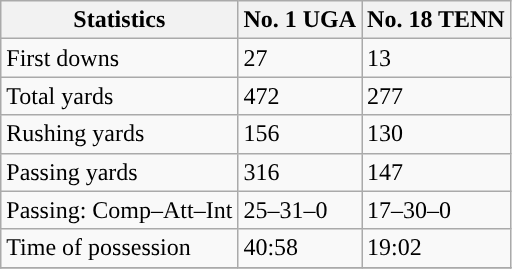<table class="wikitable" style="float: left;">
<tr>
<th>Statistics</th>
<th>No. 1 UGA</th>
<th>No. 18 TENN</th>
</tr>
<tr>
<td>First downs</td>
<td>27</td>
<td>13</td>
</tr>
<tr>
<td>Total yards</td>
<td>472</td>
<td>277</td>
</tr>
<tr>
<td>Rushing yards</td>
<td>156</td>
<td>130</td>
</tr>
<tr>
<td>Passing yards</td>
<td>316</td>
<td>147</td>
</tr>
<tr>
<td>Passing: Comp–Att–Int</td>
<td>25–31–0</td>
<td>17–30–0</td>
</tr>
<tr>
<td>Time of possession</td>
<td>40:58</td>
<td>19:02</td>
</tr>
<tr>
</tr>
</table>
